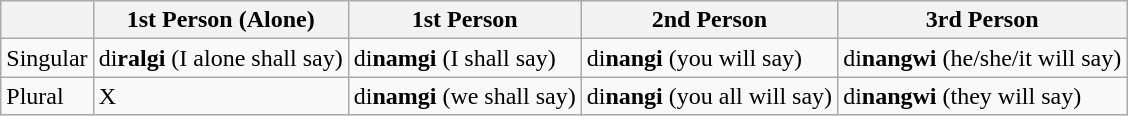<table class="wikitable">
<tr>
<th></th>
<th>1st Person (Alone)</th>
<th>1st Person</th>
<th>2nd Person</th>
<th>3rd Person</th>
</tr>
<tr>
<td>Singular</td>
<td>di<strong>ralgi</strong> (I alone shall say)</td>
<td>di<strong>namgi</strong> (I shall say)</td>
<td>di<strong>nangi</strong> (you will say)</td>
<td>di<strong>nangwi</strong> (he/she/it will say)</td>
</tr>
<tr>
<td>Plural</td>
<td>X</td>
<td>di<strong>namgi</strong> (we shall say)</td>
<td>di<strong>nangi</strong> (you all will say)</td>
<td>di<strong>nangwi</strong> (they will say)</td>
</tr>
</table>
